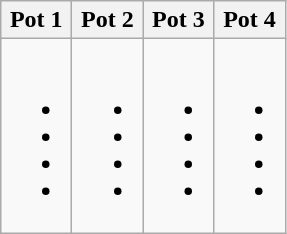<table class="wikitable">
<tr>
<th width=25%>Pot 1</th>
<th width=25%>Pot 2</th>
<th width=25%>Pot 3</th>
<th width=25%>Pot 4</th>
</tr>
<tr style="vertical-align: top;">
<td><br><ul><li></li><li></li><li></li><li></li></ul></td>
<td><br><ul><li></li><li></li><li></li><li></li></ul></td>
<td><br><ul><li></li><li></li><li></li><li></li></ul></td>
<td><br><ul><li></li><li></li><li></li><li></li></ul></td>
</tr>
</table>
